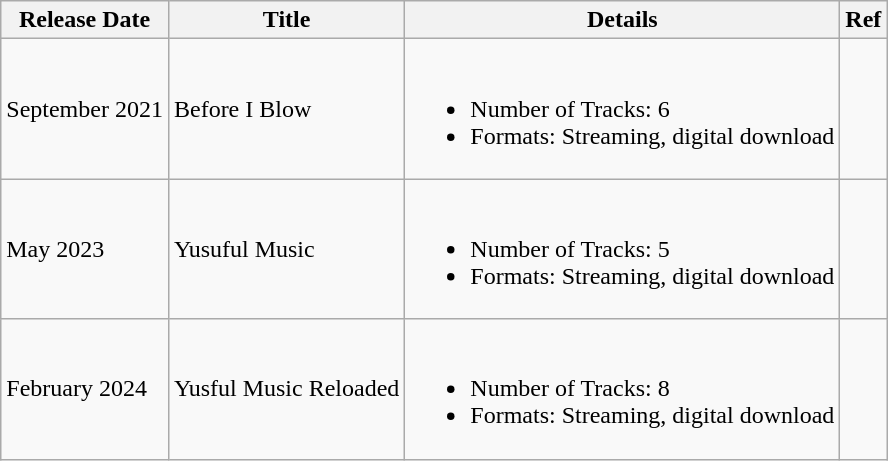<table class="wikitable">
<tr>
<th>Release Date</th>
<th>Title</th>
<th>Details</th>
<th>Ref</th>
</tr>
<tr>
<td>September 2021</td>
<td>Before I Blow</td>
<td><br><ul><li>Number of Tracks: 6</li><li>Formats: Streaming, digital download</li></ul></td>
<td></td>
</tr>
<tr>
<td>May 2023</td>
<td>Yusuful Music</td>
<td><br><ul><li>Number of Tracks: 5</li><li>Formats: Streaming, digital download</li></ul></td>
<td></td>
</tr>
<tr>
<td>February 2024</td>
<td>Yusful Music Reloaded</td>
<td><br><ul><li>Number of Tracks: 8</li><li>Formats: Streaming, digital download</li></ul></td>
<td></td>
</tr>
</table>
